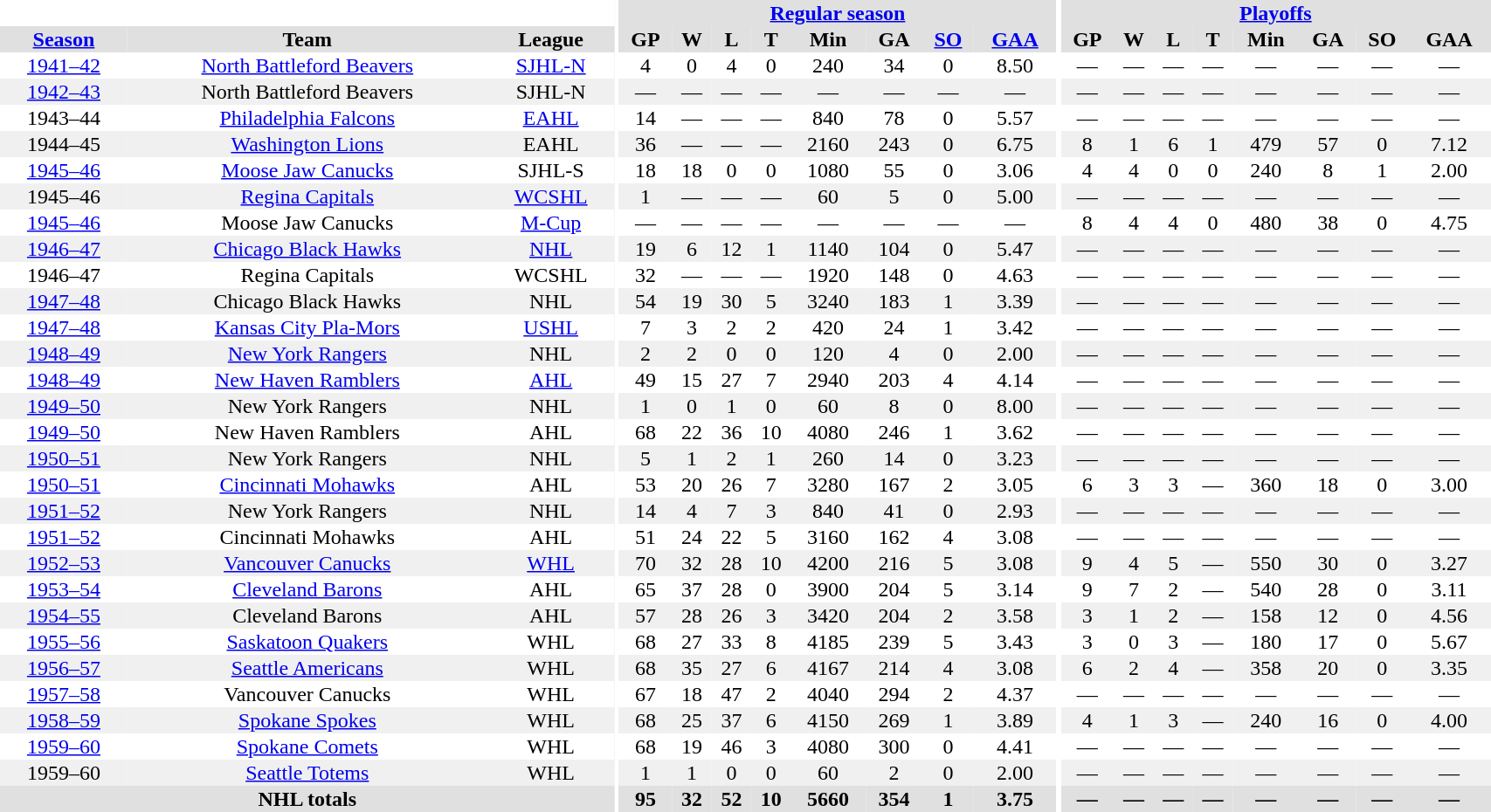<table border="0" cellpadding="1" cellspacing="0" style="width:90%; text-align:center;">
<tr bgcolor="#e0e0e0">
<th colspan="3" bgcolor="#ffffff"></th>
<th rowspan="99" bgcolor="#ffffff"></th>
<th colspan="8" bgcolor="#e0e0e0"><a href='#'>Regular season</a></th>
<th rowspan="99" bgcolor="#ffffff"></th>
<th colspan="8" bgcolor="#e0e0e0"><a href='#'>Playoffs</a></th>
</tr>
<tr bgcolor="#e0e0e0">
<th><a href='#'>Season</a></th>
<th>Team</th>
<th>League</th>
<th>GP</th>
<th>W</th>
<th>L</th>
<th>T</th>
<th>Min</th>
<th>GA</th>
<th><a href='#'>SO</a></th>
<th><a href='#'>GAA</a></th>
<th>GP</th>
<th>W</th>
<th>L</th>
<th>T</th>
<th>Min</th>
<th>GA</th>
<th>SO</th>
<th>GAA</th>
</tr>
<tr>
<td><a href='#'>1941–42</a></td>
<td><a href='#'>North Battleford Beavers</a></td>
<td><a href='#'>SJHL-N</a></td>
<td>4</td>
<td>0</td>
<td>4</td>
<td>0</td>
<td>240</td>
<td>34</td>
<td>0</td>
<td>8.50</td>
<td>—</td>
<td>—</td>
<td>—</td>
<td>—</td>
<td>—</td>
<td>—</td>
<td>—</td>
<td>—</td>
</tr>
<tr bgcolor="#f0f0f0">
<td><a href='#'>1942–43</a></td>
<td>North Battleford Beavers</td>
<td>SJHL-N</td>
<td>—</td>
<td>—</td>
<td>—</td>
<td>—</td>
<td>—</td>
<td>—</td>
<td>—</td>
<td>—</td>
<td>—</td>
<td>—</td>
<td>—</td>
<td>—</td>
<td>—</td>
<td>—</td>
<td>—</td>
<td>—</td>
</tr>
<tr>
<td>1943–44</td>
<td><a href='#'>Philadelphia Falcons</a></td>
<td><a href='#'>EAHL</a></td>
<td>14</td>
<td>—</td>
<td>—</td>
<td>—</td>
<td>840</td>
<td>78</td>
<td>0</td>
<td>5.57</td>
<td>—</td>
<td>—</td>
<td>—</td>
<td>—</td>
<td>—</td>
<td>—</td>
<td>—</td>
<td>—</td>
</tr>
<tr bgcolor="#f0f0f0">
<td>1944–45</td>
<td><a href='#'>Washington Lions</a></td>
<td>EAHL</td>
<td>36</td>
<td>—</td>
<td>—</td>
<td>—</td>
<td>2160</td>
<td>243</td>
<td>0</td>
<td>6.75</td>
<td>8</td>
<td>1</td>
<td>6</td>
<td>1</td>
<td>479</td>
<td>57</td>
<td>0</td>
<td>7.12</td>
</tr>
<tr>
<td><a href='#'>1945–46</a></td>
<td><a href='#'>Moose Jaw Canucks</a></td>
<td>SJHL-S</td>
<td>18</td>
<td>18</td>
<td>0</td>
<td>0</td>
<td>1080</td>
<td>55</td>
<td>0</td>
<td>3.06</td>
<td>4</td>
<td>4</td>
<td>0</td>
<td>0</td>
<td>240</td>
<td>8</td>
<td>1</td>
<td>2.00</td>
</tr>
<tr bgcolor="#f0f0f0">
<td>1945–46</td>
<td><a href='#'>Regina Capitals</a></td>
<td><a href='#'>WCSHL</a></td>
<td>1</td>
<td>—</td>
<td>—</td>
<td>—</td>
<td>60</td>
<td>5</td>
<td>0</td>
<td>5.00</td>
<td>—</td>
<td>—</td>
<td>—</td>
<td>—</td>
<td>—</td>
<td>—</td>
<td>—</td>
<td>—</td>
</tr>
<tr>
<td><a href='#'>1945–46</a></td>
<td>Moose Jaw Canucks</td>
<td><a href='#'>M-Cup</a></td>
<td>—</td>
<td>—</td>
<td>—</td>
<td>—</td>
<td>—</td>
<td>—</td>
<td>—</td>
<td>—</td>
<td>8</td>
<td>4</td>
<td>4</td>
<td>0</td>
<td>480</td>
<td>38</td>
<td>0</td>
<td>4.75</td>
</tr>
<tr bgcolor="#f0f0f0">
<td><a href='#'>1946–47</a></td>
<td><a href='#'>Chicago Black Hawks</a></td>
<td><a href='#'>NHL</a></td>
<td>19</td>
<td>6</td>
<td>12</td>
<td>1</td>
<td>1140</td>
<td>104</td>
<td>0</td>
<td>5.47</td>
<td>—</td>
<td>—</td>
<td>—</td>
<td>—</td>
<td>—</td>
<td>—</td>
<td>—</td>
<td>—</td>
</tr>
<tr>
<td>1946–47</td>
<td>Regina Capitals</td>
<td>WCSHL</td>
<td>32</td>
<td>—</td>
<td>—</td>
<td>—</td>
<td>1920</td>
<td>148</td>
<td>0</td>
<td>4.63</td>
<td>—</td>
<td>—</td>
<td>—</td>
<td>—</td>
<td>—</td>
<td>—</td>
<td>—</td>
<td>—</td>
</tr>
<tr bgcolor="#f0f0f0">
<td><a href='#'>1947–48</a></td>
<td>Chicago Black Hawks</td>
<td>NHL</td>
<td>54</td>
<td>19</td>
<td>30</td>
<td>5</td>
<td>3240</td>
<td>183</td>
<td>1</td>
<td>3.39</td>
<td>—</td>
<td>—</td>
<td>—</td>
<td>—</td>
<td>—</td>
<td>—</td>
<td>—</td>
<td>—</td>
</tr>
<tr>
<td><a href='#'>1947–48</a></td>
<td><a href='#'>Kansas City Pla-Mors</a></td>
<td><a href='#'>USHL</a></td>
<td>7</td>
<td>3</td>
<td>2</td>
<td>2</td>
<td>420</td>
<td>24</td>
<td>1</td>
<td>3.42</td>
<td>—</td>
<td>—</td>
<td>—</td>
<td>—</td>
<td>—</td>
<td>—</td>
<td>—</td>
<td>—</td>
</tr>
<tr bgcolor="#f0f0f0">
<td><a href='#'>1948–49</a></td>
<td><a href='#'>New York Rangers</a></td>
<td>NHL</td>
<td>2</td>
<td>2</td>
<td>0</td>
<td>0</td>
<td>120</td>
<td>4</td>
<td>0</td>
<td>2.00</td>
<td>—</td>
<td>—</td>
<td>—</td>
<td>—</td>
<td>—</td>
<td>—</td>
<td>—</td>
<td>—</td>
</tr>
<tr>
<td><a href='#'>1948–49</a></td>
<td><a href='#'>New Haven Ramblers</a></td>
<td><a href='#'>AHL</a></td>
<td>49</td>
<td>15</td>
<td>27</td>
<td>7</td>
<td>2940</td>
<td>203</td>
<td>4</td>
<td>4.14</td>
<td>—</td>
<td>—</td>
<td>—</td>
<td>—</td>
<td>—</td>
<td>—</td>
<td>—</td>
<td>—</td>
</tr>
<tr bgcolor="#f0f0f0">
<td><a href='#'>1949–50</a></td>
<td>New York Rangers</td>
<td>NHL</td>
<td>1</td>
<td>0</td>
<td>1</td>
<td>0</td>
<td>60</td>
<td>8</td>
<td>0</td>
<td>8.00</td>
<td>—</td>
<td>—</td>
<td>—</td>
<td>—</td>
<td>—</td>
<td>—</td>
<td>—</td>
<td>—</td>
</tr>
<tr>
<td><a href='#'>1949–50</a></td>
<td>New Haven Ramblers</td>
<td>AHL</td>
<td>68</td>
<td>22</td>
<td>36</td>
<td>10</td>
<td>4080</td>
<td>246</td>
<td>1</td>
<td>3.62</td>
<td>—</td>
<td>—</td>
<td>—</td>
<td>—</td>
<td>—</td>
<td>—</td>
<td>—</td>
<td>—</td>
</tr>
<tr bgcolor="#f0f0f0">
<td><a href='#'>1950–51</a></td>
<td>New York Rangers</td>
<td>NHL</td>
<td>5</td>
<td>1</td>
<td>2</td>
<td>1</td>
<td>260</td>
<td>14</td>
<td>0</td>
<td>3.23</td>
<td>—</td>
<td>—</td>
<td>—</td>
<td>—</td>
<td>—</td>
<td>—</td>
<td>—</td>
<td>—</td>
</tr>
<tr>
<td><a href='#'>1950–51</a></td>
<td><a href='#'>Cincinnati Mohawks</a></td>
<td>AHL</td>
<td>53</td>
<td>20</td>
<td>26</td>
<td>7</td>
<td>3280</td>
<td>167</td>
<td>2</td>
<td>3.05</td>
<td>6</td>
<td>3</td>
<td>3</td>
<td>—</td>
<td>360</td>
<td>18</td>
<td>0</td>
<td>3.00</td>
</tr>
<tr bgcolor="#f0f0f0">
<td><a href='#'>1951–52</a></td>
<td>New York Rangers</td>
<td>NHL</td>
<td>14</td>
<td>4</td>
<td>7</td>
<td>3</td>
<td>840</td>
<td>41</td>
<td>0</td>
<td>2.93</td>
<td>—</td>
<td>—</td>
<td>—</td>
<td>—</td>
<td>—</td>
<td>—</td>
<td>—</td>
<td>—</td>
</tr>
<tr>
<td><a href='#'>1951–52</a></td>
<td>Cincinnati Mohawks</td>
<td>AHL</td>
<td>51</td>
<td>24</td>
<td>22</td>
<td>5</td>
<td>3160</td>
<td>162</td>
<td>4</td>
<td>3.08</td>
<td>—</td>
<td>—</td>
<td>—</td>
<td>—</td>
<td>—</td>
<td>—</td>
<td>—</td>
<td>—</td>
</tr>
<tr bgcolor="#f0f0f0">
<td><a href='#'>1952–53</a></td>
<td><a href='#'>Vancouver Canucks</a></td>
<td><a href='#'>WHL</a></td>
<td>70</td>
<td>32</td>
<td>28</td>
<td>10</td>
<td>4200</td>
<td>216</td>
<td>5</td>
<td>3.08</td>
<td>9</td>
<td>4</td>
<td>5</td>
<td>—</td>
<td>550</td>
<td>30</td>
<td>0</td>
<td>3.27</td>
</tr>
<tr>
<td><a href='#'>1953–54</a></td>
<td><a href='#'>Cleveland Barons</a></td>
<td>AHL</td>
<td>65</td>
<td>37</td>
<td>28</td>
<td>0</td>
<td>3900</td>
<td>204</td>
<td>5</td>
<td>3.14</td>
<td>9</td>
<td>7</td>
<td>2</td>
<td>—</td>
<td>540</td>
<td>28</td>
<td>0</td>
<td>3.11</td>
</tr>
<tr bgcolor="#f0f0f0">
<td><a href='#'>1954–55</a></td>
<td>Cleveland Barons</td>
<td>AHL</td>
<td>57</td>
<td>28</td>
<td>26</td>
<td>3</td>
<td>3420</td>
<td>204</td>
<td>2</td>
<td>3.58</td>
<td>3</td>
<td>1</td>
<td>2</td>
<td>—</td>
<td>158</td>
<td>12</td>
<td>0</td>
<td>4.56</td>
</tr>
<tr>
<td><a href='#'>1955–56</a></td>
<td><a href='#'>Saskatoon Quakers</a></td>
<td>WHL</td>
<td>68</td>
<td>27</td>
<td>33</td>
<td>8</td>
<td>4185</td>
<td>239</td>
<td>5</td>
<td>3.43</td>
<td>3</td>
<td>0</td>
<td>3</td>
<td>—</td>
<td>180</td>
<td>17</td>
<td>0</td>
<td>5.67</td>
</tr>
<tr bgcolor="#f0f0f0">
<td><a href='#'>1956–57</a></td>
<td><a href='#'>Seattle Americans</a></td>
<td>WHL</td>
<td>68</td>
<td>35</td>
<td>27</td>
<td>6</td>
<td>4167</td>
<td>214</td>
<td>4</td>
<td>3.08</td>
<td>6</td>
<td>2</td>
<td>4</td>
<td>—</td>
<td>358</td>
<td>20</td>
<td>0</td>
<td>3.35</td>
</tr>
<tr>
<td><a href='#'>1957–58</a></td>
<td>Vancouver Canucks</td>
<td>WHL</td>
<td>67</td>
<td>18</td>
<td>47</td>
<td>2</td>
<td>4040</td>
<td>294</td>
<td>2</td>
<td>4.37</td>
<td>—</td>
<td>—</td>
<td>—</td>
<td>—</td>
<td>—</td>
<td>—</td>
<td>—</td>
<td>—</td>
</tr>
<tr bgcolor="#f0f0f0">
<td><a href='#'>1958–59</a></td>
<td><a href='#'>Spokane Spokes</a></td>
<td>WHL</td>
<td>68</td>
<td>25</td>
<td>37</td>
<td>6</td>
<td>4150</td>
<td>269</td>
<td>1</td>
<td>3.89</td>
<td>4</td>
<td>1</td>
<td>3</td>
<td>—</td>
<td>240</td>
<td>16</td>
<td>0</td>
<td>4.00</td>
</tr>
<tr>
<td><a href='#'>1959–60</a></td>
<td><a href='#'>Spokane Comets</a></td>
<td>WHL</td>
<td>68</td>
<td>19</td>
<td>46</td>
<td>3</td>
<td>4080</td>
<td>300</td>
<td>0</td>
<td>4.41</td>
<td>—</td>
<td>—</td>
<td>—</td>
<td>—</td>
<td>—</td>
<td>—</td>
<td>—</td>
<td>—</td>
</tr>
<tr bgcolor="#f0f0f0">
<td>1959–60</td>
<td><a href='#'>Seattle Totems</a></td>
<td>WHL</td>
<td>1</td>
<td>1</td>
<td>0</td>
<td>0</td>
<td>60</td>
<td>2</td>
<td>0</td>
<td>2.00</td>
<td>—</td>
<td>—</td>
<td>—</td>
<td>—</td>
<td>—</td>
<td>—</td>
<td>—</td>
<td>—</td>
</tr>
<tr bgcolor="#e0e0e0">
<th colspan="3">NHL totals</th>
<th>95</th>
<th>32</th>
<th>52</th>
<th>10</th>
<th>5660</th>
<th>354</th>
<th>1</th>
<th>3.75</th>
<th>—</th>
<th>—</th>
<th>—</th>
<th>—</th>
<th>—</th>
<th>—</th>
<th>—</th>
<th>—</th>
</tr>
</table>
